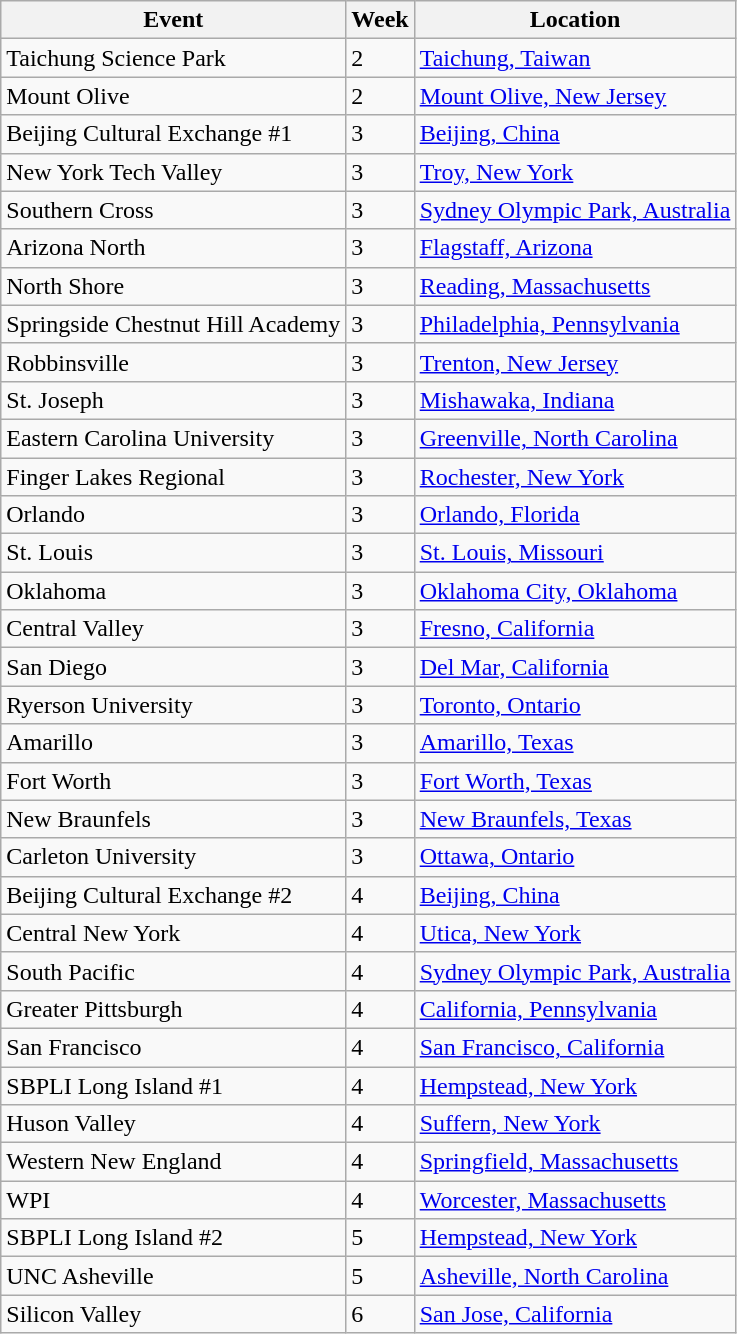<table class="wikitable">
<tr>
<th>Event</th>
<th>Week</th>
<th>Location</th>
</tr>
<tr>
<td>Taichung Science Park</td>
<td>2</td>
<td><a href='#'>Taichung, Taiwan</a></td>
</tr>
<tr>
<td>Mount Olive</td>
<td>2</td>
<td><a href='#'>Mount Olive, New Jersey</a></td>
</tr>
<tr>
<td>Beijing Cultural Exchange #1</td>
<td>3</td>
<td><a href='#'>Beijing, China</a></td>
</tr>
<tr>
<td>New York Tech Valley</td>
<td>3</td>
<td><a href='#'>Troy, New York</a></td>
</tr>
<tr>
<td>Southern Cross</td>
<td>3</td>
<td><a href='#'>Sydney Olympic Park, Australia</a></td>
</tr>
<tr>
<td>Arizona North</td>
<td>3</td>
<td><a href='#'>Flagstaff, Arizona</a></td>
</tr>
<tr>
<td>North Shore</td>
<td>3</td>
<td><a href='#'>Reading, Massachusetts</a></td>
</tr>
<tr>
<td>Springside Chestnut Hill Academy</td>
<td>3</td>
<td><a href='#'>Philadelphia, Pennsylvania</a></td>
</tr>
<tr>
<td>Robbinsville</td>
<td>3</td>
<td><a href='#'>Trenton, New Jersey</a></td>
</tr>
<tr>
<td>St. Joseph</td>
<td>3</td>
<td><a href='#'>Mishawaka, Indiana</a></td>
</tr>
<tr>
<td>Eastern Carolina University</td>
<td>3</td>
<td><a href='#'>Greenville, North Carolina</a></td>
</tr>
<tr>
<td>Finger Lakes Regional</td>
<td>3</td>
<td><a href='#'>Rochester, New York</a></td>
</tr>
<tr>
<td>Orlando</td>
<td>3</td>
<td><a href='#'>Orlando, Florida</a></td>
</tr>
<tr>
<td>St. Louis</td>
<td>3</td>
<td><a href='#'>St. Louis, Missouri</a></td>
</tr>
<tr>
<td>Oklahoma</td>
<td>3</td>
<td><a href='#'>Oklahoma City, Oklahoma</a></td>
</tr>
<tr>
<td>Central Valley</td>
<td>3</td>
<td><a href='#'>Fresno, California</a></td>
</tr>
<tr>
<td>San Diego</td>
<td>3</td>
<td><a href='#'>Del Mar, California</a></td>
</tr>
<tr>
<td>Ryerson University</td>
<td>3</td>
<td><a href='#'>Toronto, Ontario</a></td>
</tr>
<tr>
<td>Amarillo</td>
<td>3</td>
<td><a href='#'>Amarillo, Texas</a></td>
</tr>
<tr>
<td>Fort Worth</td>
<td>3</td>
<td><a href='#'>Fort Worth, Texas</a></td>
</tr>
<tr>
<td>New Braunfels</td>
<td>3</td>
<td><a href='#'>New Braunfels, Texas</a></td>
</tr>
<tr>
<td>Carleton University</td>
<td>3</td>
<td><a href='#'>Ottawa, Ontario</a></td>
</tr>
<tr>
<td>Beijing Cultural Exchange #2</td>
<td>4</td>
<td><a href='#'>Beijing, China</a></td>
</tr>
<tr>
<td>Central New York</td>
<td>4</td>
<td><a href='#'>Utica, New York</a></td>
</tr>
<tr>
<td>South Pacific</td>
<td>4</td>
<td><a href='#'>Sydney Olympic Park, Australia</a></td>
</tr>
<tr>
<td>Greater Pittsburgh</td>
<td>4</td>
<td><a href='#'>California, Pennsylvania</a></td>
</tr>
<tr>
<td>San Francisco</td>
<td>4</td>
<td><a href='#'>San Francisco, California</a></td>
</tr>
<tr>
<td>SBPLI Long Island #1</td>
<td>4</td>
<td><a href='#'>Hempstead, New York</a></td>
</tr>
<tr>
<td>Huson Valley</td>
<td>4</td>
<td><a href='#'>Suffern, New York</a></td>
</tr>
<tr>
<td>Western New England</td>
<td>4</td>
<td><a href='#'>Springfield, Massachusetts</a></td>
</tr>
<tr>
<td>WPI</td>
<td>4</td>
<td><a href='#'>Worcester, Massachusetts</a></td>
</tr>
<tr>
<td>SBPLI Long Island #2</td>
<td>5</td>
<td><a href='#'>Hempstead, New York</a></td>
</tr>
<tr>
<td>UNC Asheville</td>
<td>5</td>
<td><a href='#'>Asheville, North Carolina</a></td>
</tr>
<tr>
<td>Silicon Valley</td>
<td>6</td>
<td><a href='#'>San Jose, California</a></td>
</tr>
</table>
